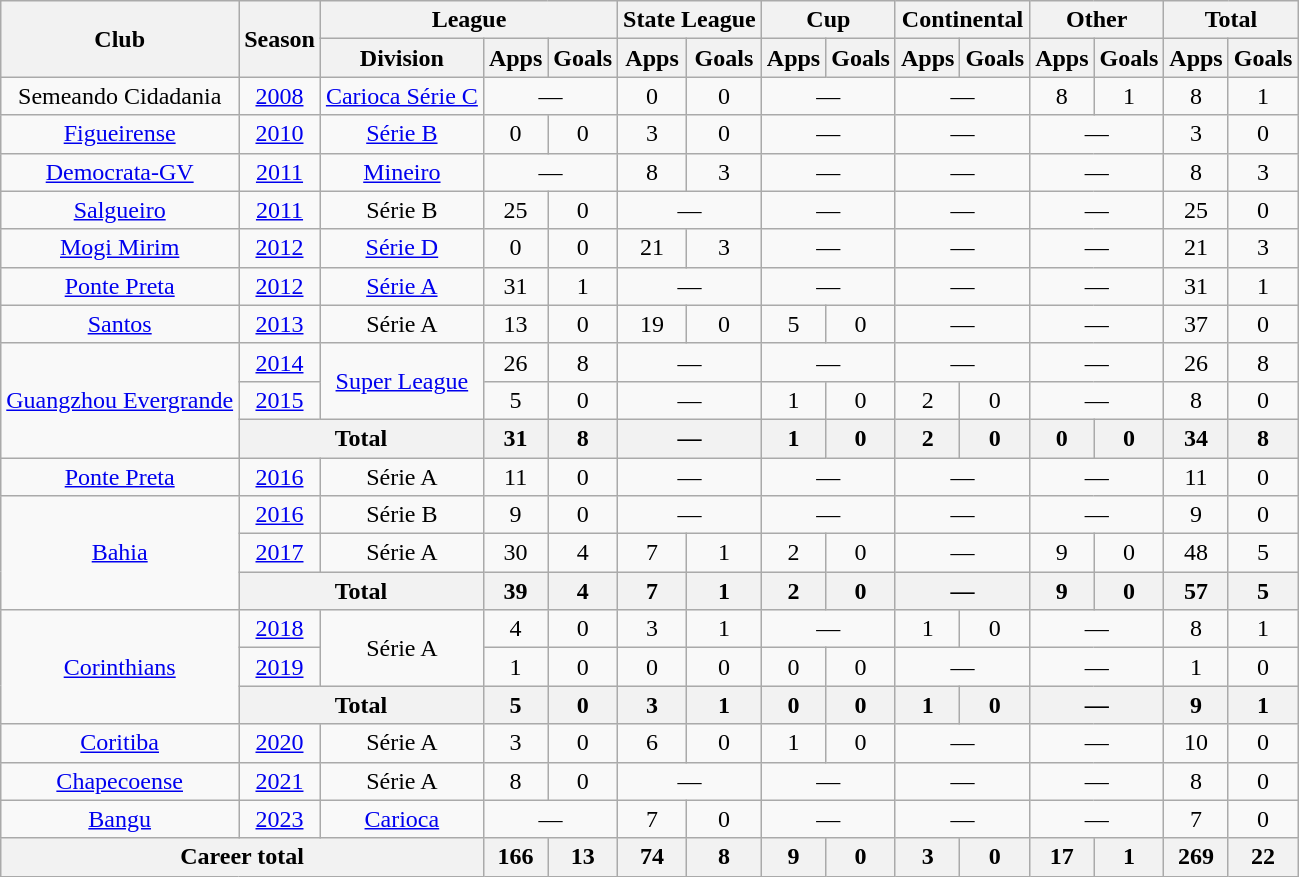<table class="wikitable" style="text-align: center;">
<tr>
<th rowspan="2">Club</th>
<th rowspan="2">Season</th>
<th colspan="3">League</th>
<th colspan="2">State League</th>
<th colspan="2">Cup</th>
<th colspan="2">Continental</th>
<th colspan="2">Other</th>
<th colspan="2">Total</th>
</tr>
<tr>
<th>Division</th>
<th>Apps</th>
<th>Goals</th>
<th>Apps</th>
<th>Goals</th>
<th>Apps</th>
<th>Goals</th>
<th>Apps</th>
<th>Goals</th>
<th>Apps</th>
<th>Goals</th>
<th>Apps</th>
<th>Goals</th>
</tr>
<tr>
<td>Semeando Cidadania</td>
<td><a href='#'>2008</a></td>
<td><a href='#'>Carioca Série C</a></td>
<td colspan="2">—</td>
<td>0</td>
<td>0</td>
<td colspan="2">—</td>
<td colspan="2">—</td>
<td>8</td>
<td>1</td>
<td>8</td>
<td>1</td>
</tr>
<tr>
<td><a href='#'>Figueirense</a></td>
<td><a href='#'>2010</a></td>
<td><a href='#'>Série B</a></td>
<td>0</td>
<td>0</td>
<td>3</td>
<td>0</td>
<td colspan="2">—</td>
<td colspan="2">—</td>
<td colspan="2">—</td>
<td>3</td>
<td>0</td>
</tr>
<tr>
<td><a href='#'>Democrata-GV</a></td>
<td><a href='#'>2011</a></td>
<td><a href='#'>Mineiro</a></td>
<td colspan="2">—</td>
<td>8</td>
<td>3</td>
<td colspan="2">—</td>
<td colspan="2">—</td>
<td colspan="2">—</td>
<td>8</td>
<td>3</td>
</tr>
<tr>
<td><a href='#'>Salgueiro</a></td>
<td><a href='#'>2011</a></td>
<td>Série B</td>
<td>25</td>
<td>0</td>
<td colspan="2">—</td>
<td colspan="2">—</td>
<td colspan="2">—</td>
<td colspan="2">—</td>
<td>25</td>
<td>0</td>
</tr>
<tr>
<td><a href='#'>Mogi Mirim</a></td>
<td><a href='#'>2012</a></td>
<td><a href='#'>Série D</a></td>
<td>0</td>
<td>0</td>
<td>21</td>
<td>3</td>
<td colspan="2">—</td>
<td colspan="2">—</td>
<td colspan="2">—</td>
<td>21</td>
<td>3</td>
</tr>
<tr>
<td><a href='#'>Ponte Preta</a></td>
<td><a href='#'>2012</a></td>
<td><a href='#'>Série A</a></td>
<td>31</td>
<td>1</td>
<td colspan="2">—</td>
<td colspan="2">—</td>
<td colspan="2">—</td>
<td colspan="2">—</td>
<td>31</td>
<td>1</td>
</tr>
<tr>
<td><a href='#'>Santos</a></td>
<td><a href='#'>2013</a></td>
<td>Série A</td>
<td>13</td>
<td>0</td>
<td>19</td>
<td>0</td>
<td>5</td>
<td>0</td>
<td colspan="2">—</td>
<td colspan="2">—</td>
<td>37</td>
<td>0</td>
</tr>
<tr>
<td rowspan="3" valign="center"><a href='#'>Guangzhou Evergrande</a></td>
<td><a href='#'>2014</a></td>
<td rowspan="2"><a href='#'>Super League</a></td>
<td>26</td>
<td>8</td>
<td colspan="2">—</td>
<td colspan="2">—</td>
<td colspan="2">—</td>
<td colspan="2">—</td>
<td>26</td>
<td>8</td>
</tr>
<tr>
<td><a href='#'>2015</a></td>
<td>5</td>
<td>0</td>
<td colspan="2">—</td>
<td>1</td>
<td>0</td>
<td>2</td>
<td>0</td>
<td colspan="2">—</td>
<td>8</td>
<td>0</td>
</tr>
<tr>
<th colspan="2"><strong>Total</strong></th>
<th>31</th>
<th>8</th>
<th colspan="2">—</th>
<th>1</th>
<th>0</th>
<th>2</th>
<th>0</th>
<th>0</th>
<th>0</th>
<th>34</th>
<th>8</th>
</tr>
<tr>
<td><a href='#'>Ponte Preta</a></td>
<td><a href='#'>2016</a></td>
<td>Série A</td>
<td>11</td>
<td>0</td>
<td colspan="2">—</td>
<td colspan="2">—</td>
<td colspan="2">—</td>
<td colspan="2">—</td>
<td>11</td>
<td>0</td>
</tr>
<tr>
<td rowspan="3"><a href='#'>Bahia</a></td>
<td><a href='#'>2016</a></td>
<td>Série B</td>
<td>9</td>
<td>0</td>
<td colspan="2">—</td>
<td colspan="2">—</td>
<td colspan="2">—</td>
<td colspan="2">—</td>
<td>9</td>
<td>0</td>
</tr>
<tr>
<td><a href='#'>2017</a></td>
<td>Série A</td>
<td>30</td>
<td>4</td>
<td>7</td>
<td>1</td>
<td>2</td>
<td>0</td>
<td colspan="2">—</td>
<td>9</td>
<td>0</td>
<td>48</td>
<td>5</td>
</tr>
<tr>
<th colspan="2"><strong>Total</strong></th>
<th>39</th>
<th>4</th>
<th>7</th>
<th>1</th>
<th>2</th>
<th>0</th>
<th colspan="2">—</th>
<th>9</th>
<th>0</th>
<th>57</th>
<th>5</th>
</tr>
<tr>
<td rowspan="3"><a href='#'>Corinthians</a></td>
<td><a href='#'>2018</a></td>
<td rowspan="2">Série A</td>
<td>4</td>
<td>0</td>
<td>3</td>
<td>1</td>
<td colspan="2">—</td>
<td>1</td>
<td>0</td>
<td colspan="2">—</td>
<td>8</td>
<td>1</td>
</tr>
<tr>
<td><a href='#'>2019</a></td>
<td>1</td>
<td>0</td>
<td>0</td>
<td>0</td>
<td>0</td>
<td>0</td>
<td colspan="2">—</td>
<td colspan="2">—</td>
<td>1</td>
<td>0</td>
</tr>
<tr>
<th colspan="2"><strong>Total</strong></th>
<th>5</th>
<th>0</th>
<th>3</th>
<th>1</th>
<th>0</th>
<th>0</th>
<th>1</th>
<th>0</th>
<th colspan="2">—</th>
<th>9</th>
<th>1</th>
</tr>
<tr>
<td><a href='#'>Coritiba</a></td>
<td><a href='#'>2020</a></td>
<td>Série A</td>
<td>3</td>
<td>0</td>
<td>6</td>
<td>0</td>
<td>1</td>
<td>0</td>
<td colspan="2">—</td>
<td colspan="2">—</td>
<td>10</td>
<td>0</td>
</tr>
<tr>
<td><a href='#'>Chapecoense</a></td>
<td><a href='#'>2021</a></td>
<td>Série A</td>
<td>8</td>
<td>0</td>
<td colspan="2">—</td>
<td colspan="2">—</td>
<td colspan="2">—</td>
<td colspan="2">—</td>
<td>8</td>
<td>0</td>
</tr>
<tr>
<td><a href='#'>Bangu</a></td>
<td><a href='#'>2023</a></td>
<td><a href='#'>Carioca</a></td>
<td colspan="2">—</td>
<td>7</td>
<td>0</td>
<td colspan="2">—</td>
<td colspan="2">—</td>
<td colspan="2">—</td>
<td>7</td>
<td>0</td>
</tr>
<tr>
<th colspan="3"><strong>Career total</strong></th>
<th>166</th>
<th>13</th>
<th>74</th>
<th>8</th>
<th>9</th>
<th>0</th>
<th>3</th>
<th>0</th>
<th>17</th>
<th>1</th>
<th>269</th>
<th>22</th>
</tr>
</table>
